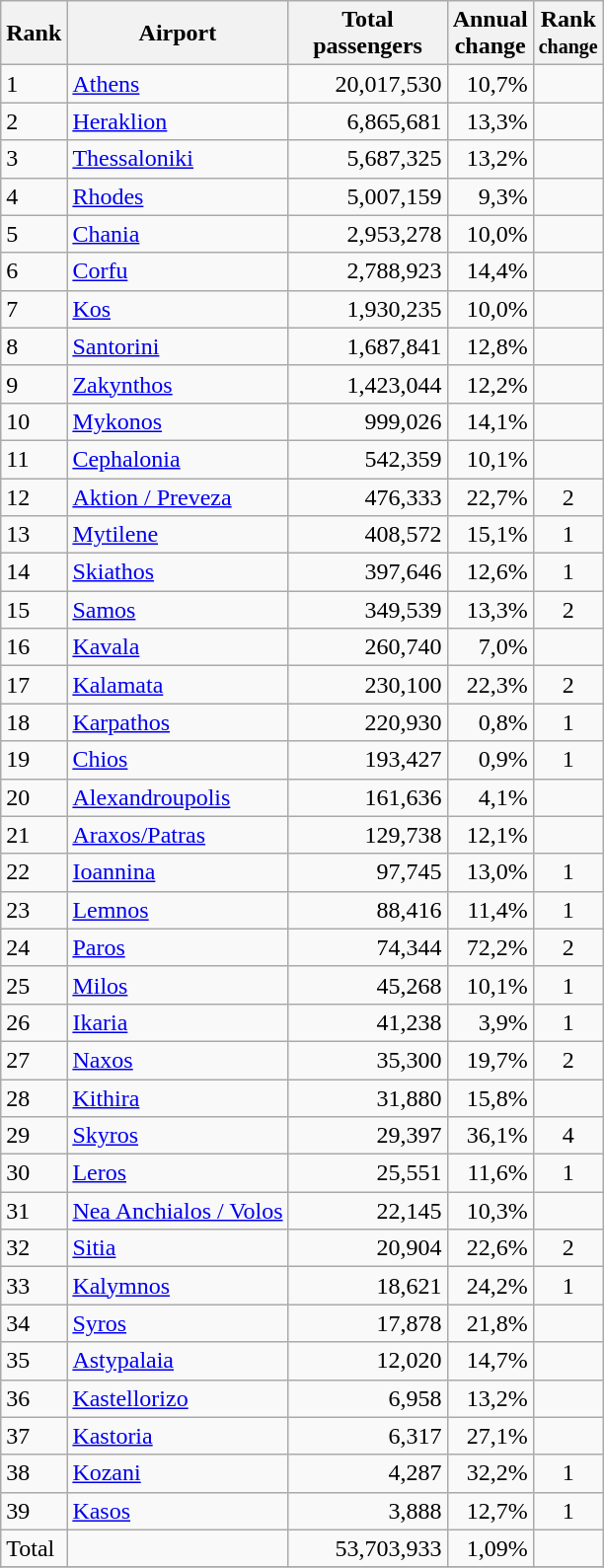<table class="wikitable">
<tr>
<th>Rank</th>
<th>Airport</th>
<th style="width:100px">Total<br>passengers</th>
<th>Annual<br>change</th>
<th>Rank<br><small>change</small></th>
</tr>
<tr>
<td>1</td>
<td><a href='#'>Athens</a></td>
<td align="right">20,017,530</td>
<td align="right">10,7%</td>
<td align="center"></td>
</tr>
<tr>
<td>2</td>
<td><a href='#'>Heraklion</a></td>
<td align="right">6,865,681</td>
<td align="right">13,3%</td>
<td align="center"></td>
</tr>
<tr>
<td>3</td>
<td><a href='#'>Thessaloniki</a></td>
<td align="right">5,687,325</td>
<td align="right">13,2%</td>
<td align="center"></td>
</tr>
<tr>
<td>4</td>
<td><a href='#'>Rhodes</a></td>
<td align="right">5,007,159</td>
<td align="right">9,3%</td>
<td align="center"></td>
</tr>
<tr>
<td>5</td>
<td><a href='#'>Chania</a></td>
<td align="right">2,953,278</td>
<td align="right">10,0%</td>
<td align="center"></td>
</tr>
<tr>
<td>6</td>
<td><a href='#'>Corfu</a></td>
<td align="right">2,788,923</td>
<td align="right">14,4%</td>
<td align="center"></td>
</tr>
<tr>
<td>7</td>
<td><a href='#'>Kos</a></td>
<td align="right">1,930,235</td>
<td align="right">10,0%</td>
<td align="center"></td>
</tr>
<tr>
<td>8</td>
<td><a href='#'>Santorini</a></td>
<td align="right">1,687,841</td>
<td align="right">12,8%</td>
<td align="center"></td>
</tr>
<tr>
<td>9</td>
<td><a href='#'>Zakynthos</a></td>
<td align="right">1,423,044</td>
<td align="right">12,2%</td>
<td align="center"></td>
</tr>
<tr>
<td>10</td>
<td><a href='#'>Mykonos</a></td>
<td align="right">999,026</td>
<td align="right">14,1%</td>
<td align="center"></td>
</tr>
<tr>
<td>11</td>
<td><a href='#'>Cephalonia</a></td>
<td align="right">542,359</td>
<td align="right">10,1%</td>
<td align="center"></td>
</tr>
<tr>
<td>12</td>
<td><a href='#'>Aktion / Preveza</a></td>
<td align="right">476,333</td>
<td align="right">22,7%</td>
<td align="center">2</td>
</tr>
<tr>
<td>13</td>
<td><a href='#'>Mytilene</a></td>
<td align="right">408,572</td>
<td align="right">15,1%</td>
<td align="center">1</td>
</tr>
<tr>
<td>14</td>
<td><a href='#'>Skiathos</a></td>
<td align="right">397,646</td>
<td align="right">12,6%</td>
<td align="center">1</td>
</tr>
<tr>
<td>15</td>
<td><a href='#'>Samos</a></td>
<td align="right">349,539</td>
<td align="right">13,3%</td>
<td align="center">2</td>
</tr>
<tr>
<td>16</td>
<td><a href='#'>Kavala</a></td>
<td align="right">260,740</td>
<td align="right">7,0%</td>
<td align="center"></td>
</tr>
<tr>
<td>17</td>
<td><a href='#'>Kalamata</a></td>
<td align="right">230,100</td>
<td align="right">22,3%</td>
<td align="center">2</td>
</tr>
<tr>
<td>18</td>
<td><a href='#'>Karpathos</a></td>
<td align="right">220,930</td>
<td align="right">0,8%</td>
<td align="center">1</td>
</tr>
<tr>
<td>19</td>
<td><a href='#'>Chios</a></td>
<td align="right">193,427</td>
<td align="right">0,9%</td>
<td align="center">1</td>
</tr>
<tr>
<td>20</td>
<td><a href='#'>Alexandroupolis</a></td>
<td align="right">161,636</td>
<td align="right">4,1%</td>
<td align="center"></td>
</tr>
<tr>
<td>21</td>
<td><a href='#'>Araxos/Patras</a></td>
<td align="right">129,738</td>
<td align="right">12,1%</td>
<td align="center"></td>
</tr>
<tr>
<td>22</td>
<td><a href='#'>Ioannina</a></td>
<td align="right">97,745</td>
<td align="right">13,0%</td>
<td align="center">1</td>
</tr>
<tr>
<td>23</td>
<td><a href='#'>Lemnos</a></td>
<td align="right">88,416</td>
<td align="right">11,4%</td>
<td align="center">1</td>
</tr>
<tr>
<td>24</td>
<td><a href='#'>Paros</a></td>
<td align="right">74,344</td>
<td align="right">72,2%</td>
<td align="center">2</td>
</tr>
<tr>
<td>25</td>
<td><a href='#'>Milos</a></td>
<td align="right">45,268</td>
<td align="right">10,1%</td>
<td align="center">1</td>
</tr>
<tr>
<td>26</td>
<td><a href='#'>Ikaria</a></td>
<td align="right">41,238</td>
<td align="right">3,9%</td>
<td align="center">1</td>
</tr>
<tr>
<td>27</td>
<td><a href='#'>Naxos</a></td>
<td align="right">35,300</td>
<td align="right">19,7%</td>
<td align="center">2</td>
</tr>
<tr>
<td>28</td>
<td><a href='#'>Kithira</a></td>
<td align="right">31,880</td>
<td align="right">15,8%</td>
<td align="center"></td>
</tr>
<tr>
<td>29</td>
<td><a href='#'>Skyros</a></td>
<td align="right">29,397</td>
<td align="right">36,1%</td>
<td align="center">4</td>
</tr>
<tr>
<td>30</td>
<td><a href='#'>Leros</a></td>
<td align="right">25,551</td>
<td align="right">11,6%</td>
<td align="center">1</td>
</tr>
<tr>
<td>31</td>
<td><a href='#'>Nea Anchialos / Volos</a></td>
<td align="right">22,145</td>
<td align="right">10,3%</td>
<td align="center"></td>
</tr>
<tr>
<td>32</td>
<td><a href='#'>Sitia</a></td>
<td align="right">20,904</td>
<td align="right">22,6%</td>
<td align="center">2</td>
</tr>
<tr>
<td>33</td>
<td><a href='#'>Kalymnos</a></td>
<td align="right">18,621</td>
<td align="right">24,2%</td>
<td align="center">1</td>
</tr>
<tr>
<td>34</td>
<td><a href='#'>Syros</a></td>
<td align="right">17,878</td>
<td align="right">21,8%</td>
<td align="center"></td>
</tr>
<tr>
<td>35</td>
<td><a href='#'>Astypalaia</a></td>
<td align="right">12,020</td>
<td align="right">14,7%</td>
<td align="center"></td>
</tr>
<tr>
<td>36</td>
<td><a href='#'>Kastellorizo</a></td>
<td align="right">6,958</td>
<td align="right">13,2%</td>
<td align="center"></td>
</tr>
<tr>
<td>37</td>
<td><a href='#'>Kastoria</a></td>
<td align="right">6,317</td>
<td align="right">27,1%</td>
<td align="center"></td>
</tr>
<tr>
<td>38</td>
<td><a href='#'>Kozani</a></td>
<td align="right">4,287</td>
<td align="right">32,2%</td>
<td align="center">1</td>
</tr>
<tr>
<td>39</td>
<td><a href='#'>Kasos</a></td>
<td align="right">3,888</td>
<td align="right">12,7%</td>
<td align="center">1</td>
</tr>
<tr>
<td>Total</td>
<td></td>
<td align="right">53,703,933</td>
<td align="right">1,09%</td>
<td align="center"></td>
</tr>
<tr>
</tr>
</table>
